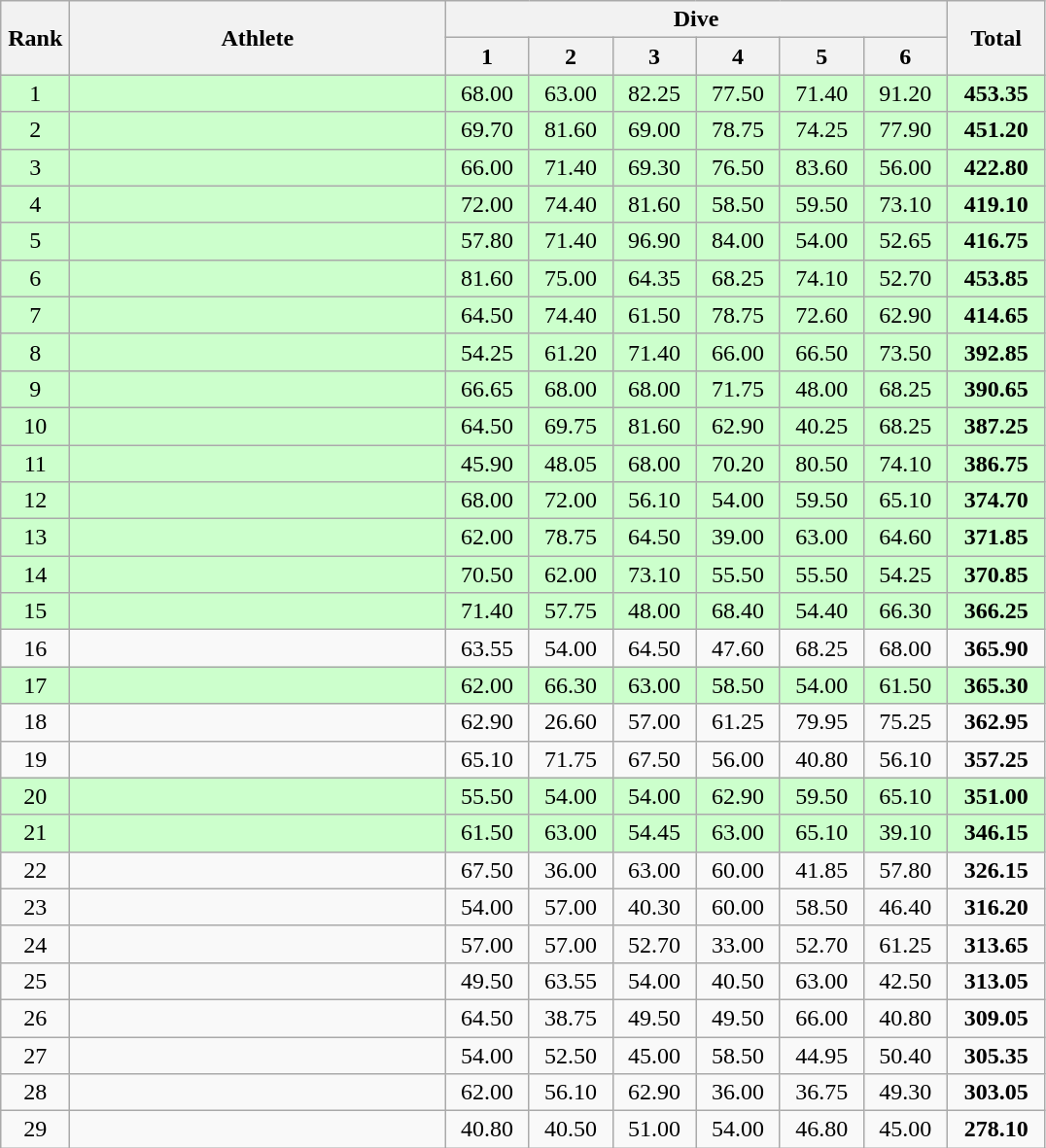<table class="wikitable" style="text-align:center">
<tr>
<th rowspan="2" width="40">Rank</th>
<th rowspan="2" width="250">Athlete</th>
<th colspan="6">Dive</th>
<th rowspan="2" width="60">Total</th>
</tr>
<tr>
<th width="50">1</th>
<th width="50">2</th>
<th width="50">3</th>
<th width="50">4</th>
<th width="50">5</th>
<th width="50">6</th>
</tr>
<tr bgcolor="ccffcc">
<td>1</td>
<td align="left"></td>
<td>68.00</td>
<td>63.00</td>
<td>82.25</td>
<td>77.50</td>
<td>71.40</td>
<td>91.20</td>
<td><strong>453.35</strong></td>
</tr>
<tr bgcolor="ccffcc">
<td>2</td>
<td align="left"></td>
<td>69.70</td>
<td>81.60</td>
<td>69.00</td>
<td>78.75</td>
<td>74.25</td>
<td>77.90</td>
<td><strong>451.20</strong></td>
</tr>
<tr bgcolor="ccffcc">
<td>3</td>
<td align="left"></td>
<td>66.00</td>
<td>71.40</td>
<td>69.30</td>
<td>76.50</td>
<td>83.60</td>
<td>56.00</td>
<td><strong>422.80</strong></td>
</tr>
<tr bgcolor="ccffcc">
<td>4</td>
<td align="left"></td>
<td>72.00</td>
<td>74.40</td>
<td>81.60</td>
<td>58.50</td>
<td>59.50</td>
<td>73.10</td>
<td><strong>419.10</strong></td>
</tr>
<tr bgcolor="ccffcc">
<td>5</td>
<td align="left"></td>
<td>57.80</td>
<td>71.40</td>
<td>96.90</td>
<td>84.00</td>
<td>54.00</td>
<td>52.65</td>
<td><strong>416.75</strong></td>
</tr>
<tr bgcolor="ccffcc">
<td>6</td>
<td align="left"></td>
<td>81.60</td>
<td>75.00</td>
<td>64.35</td>
<td>68.25</td>
<td>74.10</td>
<td>52.70</td>
<td><strong>453.85</strong></td>
</tr>
<tr bgcolor="ccffcc">
<td>7</td>
<td align="left"></td>
<td>64.50</td>
<td>74.40</td>
<td>61.50</td>
<td>78.75</td>
<td>72.60</td>
<td>62.90</td>
<td><strong>414.65</strong></td>
</tr>
<tr bgcolor="ccffcc">
<td>8</td>
<td align="left"></td>
<td>54.25</td>
<td>61.20</td>
<td>71.40</td>
<td>66.00</td>
<td>66.50</td>
<td>73.50</td>
<td><strong>392.85</strong></td>
</tr>
<tr bgcolor="ccffcc">
<td>9</td>
<td align="left"></td>
<td>66.65</td>
<td>68.00</td>
<td>68.00</td>
<td>71.75</td>
<td>48.00</td>
<td>68.25</td>
<td><strong>390.65</strong></td>
</tr>
<tr bgcolor="ccffcc">
<td>10</td>
<td align="left"></td>
<td>64.50</td>
<td>69.75</td>
<td>81.60</td>
<td>62.90</td>
<td>40.25</td>
<td>68.25</td>
<td><strong>387.25</strong></td>
</tr>
<tr bgcolor="ccffcc">
<td>11</td>
<td align="left"></td>
<td>45.90</td>
<td>48.05</td>
<td>68.00</td>
<td>70.20</td>
<td>80.50</td>
<td>74.10</td>
<td><strong>386.75</strong></td>
</tr>
<tr bgcolor="ccffcc">
<td>12</td>
<td align="left"></td>
<td>68.00</td>
<td>72.00</td>
<td>56.10</td>
<td>54.00</td>
<td>59.50</td>
<td>65.10</td>
<td><strong>374.70</strong></td>
</tr>
<tr bgcolor="ccffcc">
<td>13</td>
<td align="left"></td>
<td>62.00</td>
<td>78.75</td>
<td>64.50</td>
<td>39.00</td>
<td>63.00</td>
<td>64.60</td>
<td><strong>371.85</strong></td>
</tr>
<tr bgcolor="ccffcc">
<td>14</td>
<td align="left"></td>
<td>70.50</td>
<td>62.00</td>
<td>73.10</td>
<td>55.50</td>
<td>55.50</td>
<td>54.25</td>
<td><strong>370.85</strong></td>
</tr>
<tr bgcolor="ccffcc">
<td>15</td>
<td align="left"></td>
<td>71.40</td>
<td>57.75</td>
<td>48.00</td>
<td>68.40</td>
<td>54.40</td>
<td>66.30</td>
<td><strong>366.25</strong></td>
</tr>
<tr>
<td>16</td>
<td align="left"></td>
<td>63.55</td>
<td>54.00</td>
<td>64.50</td>
<td>47.60</td>
<td>68.25</td>
<td>68.00</td>
<td><strong>365.90</strong></td>
</tr>
<tr bgcolor="ccffcc">
<td>17</td>
<td align="left"></td>
<td>62.00</td>
<td>66.30</td>
<td>63.00</td>
<td>58.50</td>
<td>54.00</td>
<td>61.50</td>
<td><strong>365.30</strong></td>
</tr>
<tr>
<td>18</td>
<td align="left"></td>
<td>62.90</td>
<td>26.60</td>
<td>57.00</td>
<td>61.25</td>
<td>79.95</td>
<td>75.25</td>
<td><strong>362.95</strong></td>
</tr>
<tr>
<td>19</td>
<td align="left"></td>
<td>65.10</td>
<td>71.75</td>
<td>67.50</td>
<td>56.00</td>
<td>40.80</td>
<td>56.10</td>
<td><strong>357.25</strong></td>
</tr>
<tr bgcolor="ccffcc">
<td>20</td>
<td align="left"></td>
<td>55.50</td>
<td>54.00</td>
<td>54.00</td>
<td>62.90</td>
<td>59.50</td>
<td>65.10</td>
<td><strong>351.00</strong></td>
</tr>
<tr bgcolor="ccffcc">
<td>21</td>
<td align="left"></td>
<td>61.50</td>
<td>63.00</td>
<td>54.45</td>
<td>63.00</td>
<td>65.10</td>
<td>39.10</td>
<td><strong>346.15</strong></td>
</tr>
<tr>
<td>22</td>
<td align="left"></td>
<td>67.50</td>
<td>36.00</td>
<td>63.00</td>
<td>60.00</td>
<td>41.85</td>
<td>57.80</td>
<td><strong>326.15</strong></td>
</tr>
<tr>
<td>23</td>
<td align="left"></td>
<td>54.00</td>
<td>57.00</td>
<td>40.30</td>
<td>60.00</td>
<td>58.50</td>
<td>46.40</td>
<td><strong>316.20</strong></td>
</tr>
<tr>
<td>24</td>
<td align="left"></td>
<td>57.00</td>
<td>57.00</td>
<td>52.70</td>
<td>33.00</td>
<td>52.70</td>
<td>61.25</td>
<td><strong>313.65</strong></td>
</tr>
<tr>
<td>25</td>
<td align="left"></td>
<td>49.50</td>
<td>63.55</td>
<td>54.00</td>
<td>40.50</td>
<td>63.00</td>
<td>42.50</td>
<td><strong>313.05</strong></td>
</tr>
<tr>
<td>26</td>
<td align="left"></td>
<td>64.50</td>
<td>38.75</td>
<td>49.50</td>
<td>49.50</td>
<td>66.00</td>
<td>40.80</td>
<td><strong>309.05</strong></td>
</tr>
<tr>
<td>27</td>
<td align="left"></td>
<td>54.00</td>
<td>52.50</td>
<td>45.00</td>
<td>58.50</td>
<td>44.95</td>
<td>50.40</td>
<td><strong>305.35</strong></td>
</tr>
<tr>
<td>28</td>
<td align="left"></td>
<td>62.00</td>
<td>56.10</td>
<td>62.90</td>
<td>36.00</td>
<td>36.75</td>
<td>49.30</td>
<td><strong>303.05</strong></td>
</tr>
<tr>
<td>29</td>
<td align="left"></td>
<td>40.80</td>
<td>40.50</td>
<td>51.00</td>
<td>54.00</td>
<td>46.80</td>
<td>45.00</td>
<td><strong>278.10</strong></td>
</tr>
</table>
